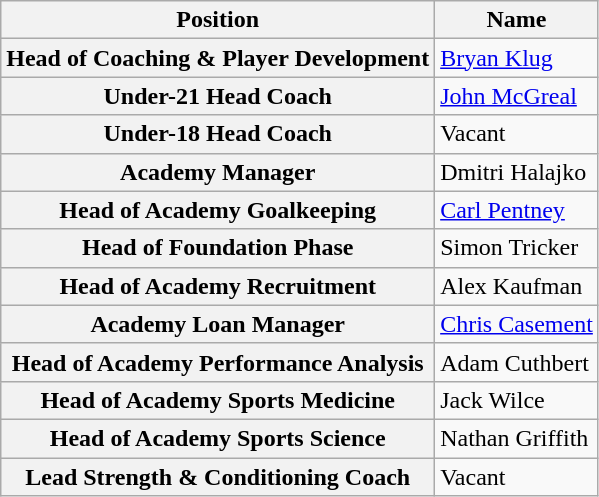<table class="plainrowheaders wikitable">
<tr>
<th>Position</th>
<th>Name</th>
</tr>
<tr>
<th scope=row>Head of Coaching & Player Development</th>
<td> <a href='#'>Bryan Klug</a></td>
</tr>
<tr>
<th scope=row>Under-21 Head Coach</th>
<td> <a href='#'>John McGreal</a></td>
</tr>
<tr>
<th scope=row>Under-18 Head Coach</th>
<td> Vacant</td>
</tr>
<tr>
<th scope=row>Academy Manager</th>
<td> Dmitri Halajko</td>
</tr>
<tr>
<th scope=row>Head of Academy Goalkeeping</th>
<td> <a href='#'>Carl Pentney</a></td>
</tr>
<tr>
<th scope=row>Head of Foundation Phase</th>
<td> Simon Tricker</td>
</tr>
<tr>
<th scope=row>Head of Academy Recruitment</th>
<td> Alex Kaufman</td>
</tr>
<tr>
<th scope=row>Academy Loan Manager</th>
<td> <a href='#'>Chris Casement</a></td>
</tr>
<tr>
<th scope=row>Head of Academy Performance Analysis</th>
<td> Adam Cuthbert</td>
</tr>
<tr>
<th scope=row>Head of Academy Sports Medicine</th>
<td> Jack Wilce</td>
</tr>
<tr>
<th scope=row>Head of Academy Sports Science</th>
<td> Nathan Griffith</td>
</tr>
<tr>
<th scope=row>Lead Strength & Conditioning Coach</th>
<td> Vacant</td>
</tr>
</table>
